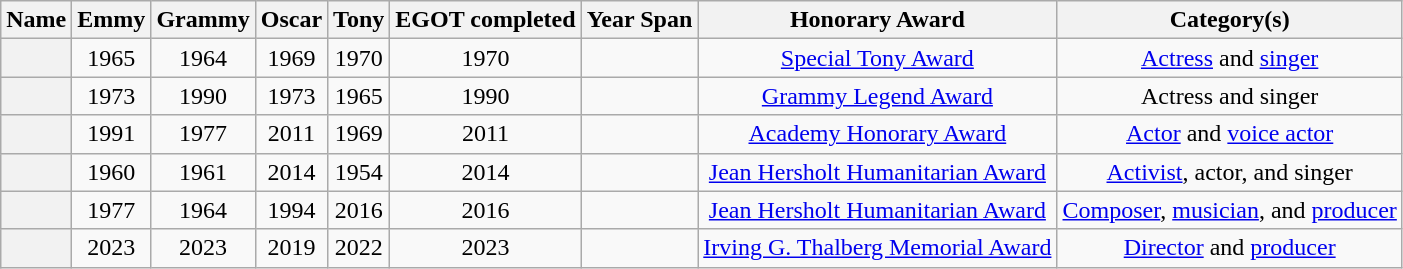<table class="wikitable sortable plainrowheaders" style="text-align:center;">
<tr>
<th scope="col">Name</th>
<th scope="col">Emmy</th>
<th scope="col">Grammy</th>
<th scope="col">Oscar</th>
<th scope="col">Tony</th>
<th scope="col">EGOT completed</th>
<th scope="col">Year Span</th>
<th scope="col">Honorary Award</th>
<th scope="col">Category(s)</th>
</tr>
<tr>
<th scope="row"></th>
<td>1965</td>
<td>1964</td>
<td>1969</td>
<td>1970</td>
<td>1970</td>
<td></td>
<td><a href='#'>Special Tony Award</a></td>
<td><a href='#'>Actress</a> and <a href='#'>singer</a></td>
</tr>
<tr>
<th scope="row"></th>
<td>1973</td>
<td>1990</td>
<td>1973</td>
<td>1965</td>
<td>1990</td>
<td></td>
<td><a href='#'>Grammy Legend Award</a></td>
<td>Actress and singer</td>
</tr>
<tr>
<th scope="row"></th>
<td>1991</td>
<td>1977</td>
<td>2011</td>
<td>1969</td>
<td>2011</td>
<td></td>
<td><a href='#'>Academy Honorary Award</a></td>
<td><a href='#'>Actor</a> and <a href='#'>voice actor</a></td>
</tr>
<tr>
<th scope="row"></th>
<td>1960</td>
<td>1961</td>
<td>2014</td>
<td>1954</td>
<td>2014</td>
<td></td>
<td><a href='#'>Jean Hersholt Humanitarian Award</a></td>
<td><a href='#'>Activist</a>, actor, and singer</td>
</tr>
<tr>
<th scope="row"></th>
<td>1977</td>
<td>1964</td>
<td>1994</td>
<td>2016</td>
<td>2016</td>
<td></td>
<td><a href='#'>Jean Hersholt Humanitarian Award</a></td>
<td><a href='#'>Composer</a>, <a href='#'>musician</a>, and <a href='#'>producer</a></td>
</tr>
<tr>
<th scope="row"></th>
<td>2023</td>
<td>2023</td>
<td>2019</td>
<td>2022</td>
<td>2023</td>
<td></td>
<td><a href='#'>Irving G. Thalberg Memorial Award</a></td>
<td><a href='#'>Director</a> and <a href='#'>producer</a></td>
</tr>
</table>
